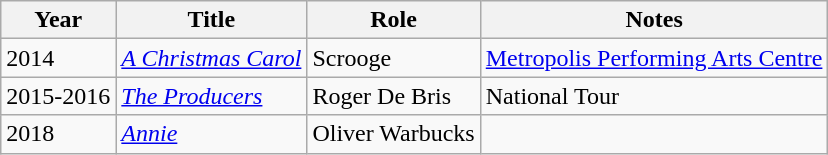<table class="wikitable sortable">
<tr>
<th>Year</th>
<th>Title</th>
<th>Role</th>
<th>Notes</th>
</tr>
<tr>
<td>2014</td>
<td><em><a href='#'>A Christmas Carol</a></em></td>
<td>Scrooge</td>
<td><a href='#'>Metropolis Performing Arts Centre</a></td>
</tr>
<tr>
<td>2015-2016</td>
<td><em><a href='#'>The Producers</a></em></td>
<td>Roger De Bris</td>
<td>National Tour</td>
</tr>
<tr>
<td>2018</td>
<td><em><a href='#'>Annie</a></em></td>
<td>Oliver Warbucks</td>
<td></td>
</tr>
</table>
